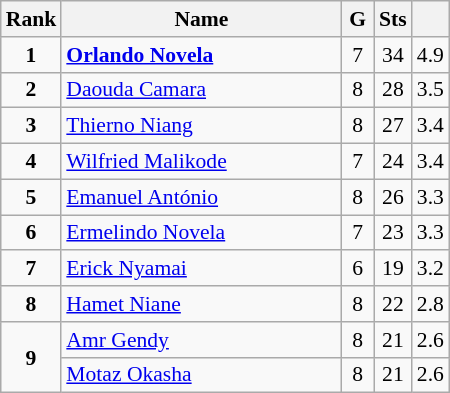<table class="wikitable" style="font-size:90%;">
<tr>
<th width=10px>Rank</th>
<th width=180px>Name</th>
<th width=15px>G</th>
<th width=10px>Sts</th>
<th width=10px></th>
</tr>
<tr align=center>
<td><strong>1</strong></td>
<td align=left> <strong><a href='#'>Orlando Novela</a></strong></td>
<td>7</td>
<td>34</td>
<td>4.9</td>
</tr>
<tr align=center>
<td><strong>2</strong></td>
<td align=left> <a href='#'>Daouda Camara</a></td>
<td>8</td>
<td>28</td>
<td>3.5</td>
</tr>
<tr align=center>
<td><strong>3</strong></td>
<td align=left> <a href='#'>Thierno Niang</a></td>
<td>8</td>
<td>27</td>
<td>3.4</td>
</tr>
<tr align=center>
<td><strong>4</strong></td>
<td align=left> <a href='#'>Wilfried Malikode</a></td>
<td>7</td>
<td>24</td>
<td>3.4</td>
</tr>
<tr align=center>
<td><strong>5</strong></td>
<td align=left> <a href='#'>Emanuel António</a></td>
<td>8</td>
<td>26</td>
<td>3.3</td>
</tr>
<tr align=center>
<td><strong>6</strong></td>
<td align=left> <a href='#'>Ermelindo Novela</a></td>
<td>7</td>
<td>23</td>
<td>3.3</td>
</tr>
<tr align=center>
<td><strong>7</strong></td>
<td align=left> <a href='#'>Erick Nyamai</a></td>
<td>6</td>
<td>19</td>
<td>3.2</td>
</tr>
<tr align=center>
<td><strong>8</strong></td>
<td align=left> <a href='#'>Hamet Niane</a></td>
<td>8</td>
<td>22</td>
<td>2.8</td>
</tr>
<tr align=center>
<td rowspan=2><strong>9</strong></td>
<td align=left> <a href='#'>Amr Gendy</a></td>
<td>8</td>
<td>21</td>
<td>2.6</td>
</tr>
<tr align=center>
<td align=left> <a href='#'>Motaz Okasha</a></td>
<td>8</td>
<td>21</td>
<td>2.6</td>
</tr>
</table>
